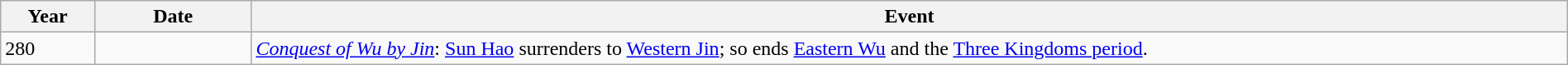<table class="wikitable" style="width:100%;">
<tr>
<th style="width:6%">Year</th>
<th style="width:10%">Date</th>
<th>Event</th>
</tr>
<tr>
<td>280</td>
<td></td>
<td><em><a href='#'>Conquest of Wu by Jin</a></em>: <a href='#'>Sun Hao</a> surrenders to <a href='#'>Western Jin</a>; so ends <a href='#'>Eastern Wu</a> and the <a href='#'>Three Kingdoms period</a>.</td>
</tr>
</table>
